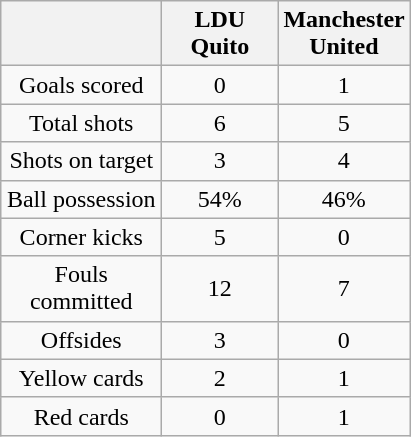<table class="wikitable" style="text-align: center">
<tr>
<th width=100></th>
<th width=70>LDU Quito</th>
<th width=70>Manchester United</th>
</tr>
<tr>
<td>Goals scored</td>
<td>0</td>
<td>1</td>
</tr>
<tr>
<td>Total shots</td>
<td>6</td>
<td>5</td>
</tr>
<tr>
<td>Shots on target</td>
<td>3</td>
<td>4</td>
</tr>
<tr>
<td>Ball possession</td>
<td>54%</td>
<td>46%</td>
</tr>
<tr>
<td>Corner kicks</td>
<td>5</td>
<td>0</td>
</tr>
<tr>
<td>Fouls committed</td>
<td>12</td>
<td>7</td>
</tr>
<tr>
<td>Offsides</td>
<td>3</td>
<td>0</td>
</tr>
<tr>
<td>Yellow cards</td>
<td>2</td>
<td>1</td>
</tr>
<tr>
<td>Red cards</td>
<td>0</td>
<td>1</td>
</tr>
</table>
